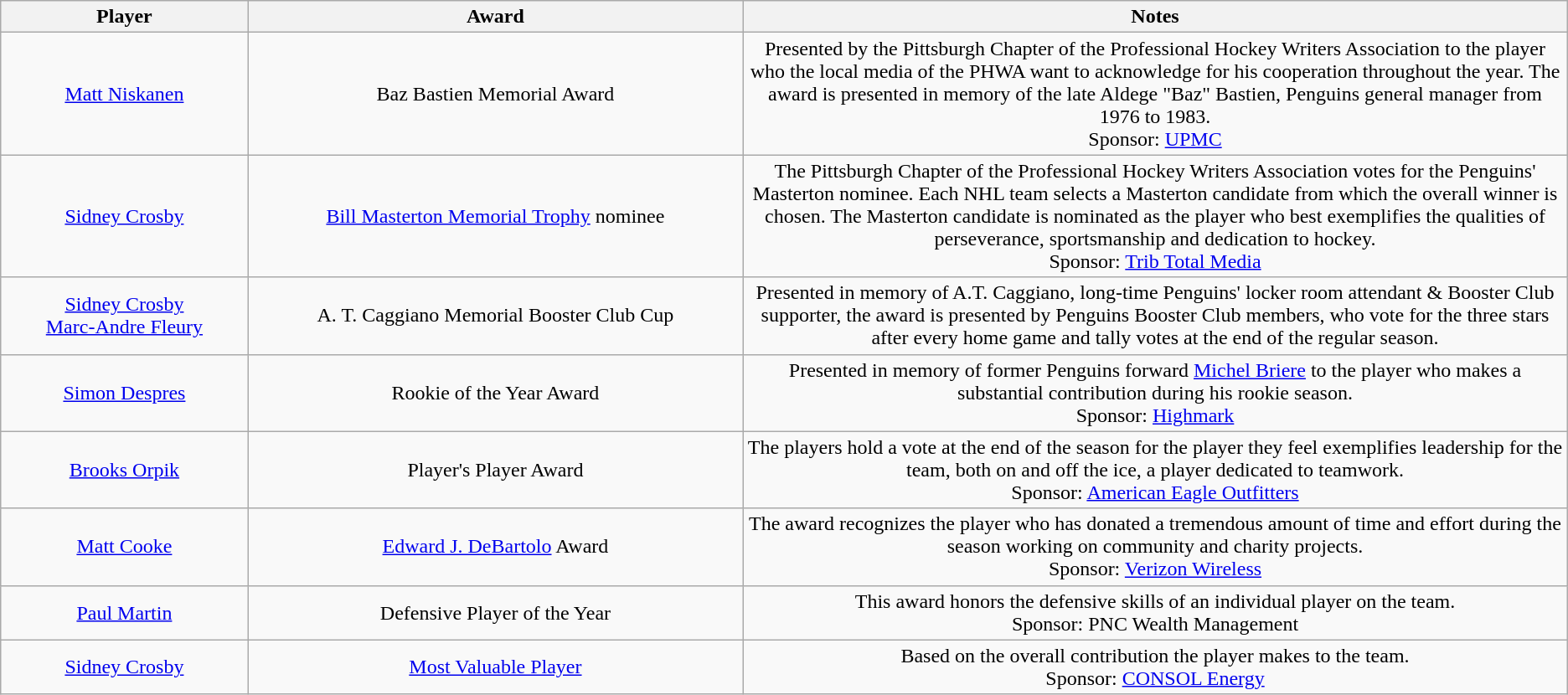<table class="wikitable" border="1">
<tr>
<th width="15%">Player</th>
<th width="30%">Award</th>
<th width="50%">Notes</th>
</tr>
<tr style="text-align:center;">
<td><a href='#'>Matt Niskanen</a></td>
<td>Baz Bastien Memorial Award</td>
<td>Presented by the Pittsburgh Chapter of the Professional Hockey Writers Association to the player who the local media of the PHWA want to acknowledge for his cooperation throughout the year. The award is presented in memory of the late Aldege "Baz" Bastien, Penguins general manager from 1976 to 1983. <br>Sponsor: <a href='#'>UPMC</a></td>
</tr>
<tr style="text-align:center;">
<td><a href='#'>Sidney Crosby</a></td>
<td><a href='#'>Bill Masterton Memorial Trophy</a> nominee</td>
<td>The Pittsburgh Chapter of the Professional Hockey Writers Association votes for the Penguins' Masterton nominee. Each NHL team selects a Masterton candidate from which the overall winner is chosen. The Masterton candidate is nominated as the player who best exemplifies the qualities of perseverance, sportsmanship and dedication to hockey. <br>Sponsor: <a href='#'>Trib Total Media</a></td>
</tr>
<tr style="text-align:center;">
<td><a href='#'>Sidney Crosby</a><br><a href='#'>Marc-Andre Fleury</a></td>
<td>A. T. Caggiano Memorial Booster Club Cup</td>
<td>Presented in memory of A.T. Caggiano, long-time Penguins' locker room attendant & Booster Club supporter, the award is presented by Penguins Booster Club members, who vote for the three stars after every home game and tally votes at the end of the regular season.</td>
</tr>
<tr style="text-align:center;">
<td><a href='#'>Simon Despres</a></td>
<td>Rookie of the Year Award</td>
<td>Presented in memory of former Penguins forward <a href='#'>Michel Briere</a> to the player who makes a substantial contribution during his rookie season. <br>Sponsor: <a href='#'>Highmark</a></td>
</tr>
<tr style="text-align:center;">
<td><a href='#'>Brooks Orpik</a></td>
<td>Player's Player Award</td>
<td>The players hold a vote at the end of the season for the player they feel exemplifies leadership for the team, both on and off the ice, a player dedicated to teamwork. <br>Sponsor: <a href='#'>American Eagle Outfitters</a></td>
</tr>
<tr style="text-align:center;">
<td><a href='#'>Matt Cooke</a></td>
<td><a href='#'>Edward J. DeBartolo</a> Award</td>
<td>The award recognizes the player who has donated a tremendous amount of time and effort during the season working on community and charity projects. <br> Sponsor: <a href='#'>Verizon Wireless</a></td>
</tr>
<tr style="text-align:center;">
<td><a href='#'>Paul Martin</a></td>
<td>Defensive Player of the Year</td>
<td>This award honors the defensive skills of an individual player on the team. <br> Sponsor: PNC Wealth Management</td>
</tr>
<tr style="text-align:center;">
<td><a href='#'>Sidney Crosby</a></td>
<td><a href='#'>Most Valuable Player</a></td>
<td>Based on the overall contribution the player makes to the team. <br> Sponsor: <a href='#'>CONSOL Energy</a></td>
</tr>
</table>
